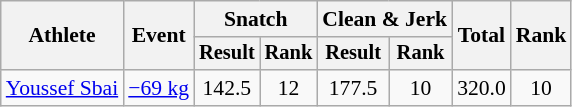<table class="wikitable" style="font-size:90%">
<tr>
<th rowspan="2">Athlete</th>
<th rowspan="2">Event</th>
<th colspan="2">Snatch</th>
<th colspan="2">Clean & Jerk</th>
<th rowspan="2">Total</th>
<th rowspan="2">Rank</th>
</tr>
<tr style="font-size:95%">
<th>Result</th>
<th>Rank</th>
<th>Result</th>
<th>Rank</th>
</tr>
<tr align=center>
<td align=left><a href='#'>Youssef Sbai</a></td>
<td align=left><a href='#'>−69 kg</a></td>
<td>142.5</td>
<td>12</td>
<td>177.5</td>
<td>10</td>
<td>320.0</td>
<td>10</td>
</tr>
</table>
